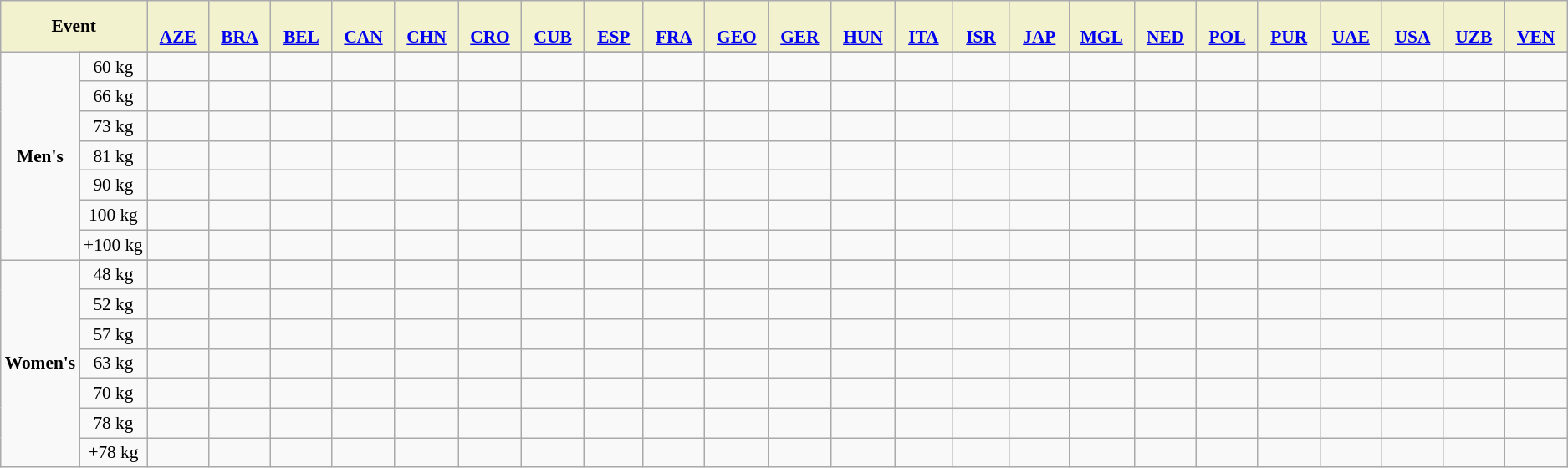<table class="wikitable" style="margin-top:0em; text-align:center; font-size:89%;">
<tr>
<th colspan="2" style="background-color:#f2f2ce; width:15.0em;">Event</th>
<th style="background-color:#f2f2ce; width:4.5em;"><br><a href='#'>AZE</a></th>
<th style="background-color:#f2f2ce; width:4.5em;"><br><a href='#'>BRA</a></th>
<th style="background-color:#f2f2ce; width:4.5em;"><br><a href='#'>BEL</a></th>
<th style="background-color:#f2f2ce; width:4.5em;"><br><a href='#'>CAN</a></th>
<th style="background-color:#f2f2ce; width:4.5em;"><br><a href='#'>CHN</a></th>
<th style="background-color:#f2f2ce; width:4.5em;"><br><a href='#'>CRO</a></th>
<th style="background-color:#f2f2ce; width:4.5em;"><br><a href='#'>CUB</a></th>
<th style="background-color:#f2f2ce; width:4.5em;"><br><a href='#'>ESP</a></th>
<th style="background-color:#f2f2ce; width:4.5em;"><br><a href='#'>FRA</a></th>
<th style="background-color:#f2f2ce; width:4.5em;"><br><a href='#'>GEO</a></th>
<th style="background-color:#f2f2ce; width:4.5em;"><br><a href='#'>GER</a></th>
<th style="background-color:#f2f2ce; width:4.5em;"><br><a href='#'>HUN</a></th>
<th style="background-color:#f2f2ce; width:4.5em;"><br><a href='#'>ITA</a></th>
<th style="background-color:#f2f2ce; width:4.5em;"><br><a href='#'>ISR</a></th>
<th style="background-color:#f2f2ce; width:4.5em;"><br><a href='#'>JAP</a></th>
<th style="background-color:#f2f2ce; width:4.5em;"><br><a href='#'>MGL</a></th>
<th style="background-color:#f2f2ce; width:4.5em;"><br><a href='#'>NED</a></th>
<th style="background-color:#f2f2ce; width:4.5em;"><br><a href='#'>POL</a></th>
<th style="background-color:#f2f2ce; width:4.5em;"><br><a href='#'>PUR</a></th>
<th style="background-color:#f2f2ce; width:4.5em;"><br><a href='#'>UAE</a></th>
<th style="background-color:#f2f2ce; width:4.5em;"><br><a href='#'>USA</a></th>
<th style="background-color:#f2f2ce; width:4.5em;"><br><a href='#'>UZB</a></th>
<th style="background-color:#f2f2ce; width:4.5em;"><br><a href='#'>VEN</a></th>
</tr>
<tr>
<td rowspan="8"><strong>Men's</strong></td>
</tr>
<tr>
<td>60 kg</td>
<td></td>
<td></td>
<td></td>
<td></td>
<td></td>
<td></td>
<td></td>
<td></td>
<td></td>
<td></td>
<td></td>
<td></td>
<td></td>
<td></td>
<td></td>
<td></td>
<td></td>
<td></td>
<td></td>
<td></td>
<td></td>
<td></td>
<td></td>
</tr>
<tr>
<td>66 kg</td>
<td></td>
<td></td>
<td></td>
<td></td>
<td></td>
<td></td>
<td></td>
<td></td>
<td></td>
<td></td>
<td></td>
<td></td>
<td></td>
<td></td>
<td></td>
<td></td>
<td></td>
<td></td>
<td></td>
<td></td>
<td></td>
<td></td>
<td></td>
</tr>
<tr>
<td>73 kg</td>
<td></td>
<td></td>
<td></td>
<td></td>
<td></td>
<td></td>
<td></td>
<td></td>
<td></td>
<td></td>
<td></td>
<td></td>
<td></td>
<td></td>
<td></td>
<td></td>
<td></td>
<td></td>
<td></td>
<td></td>
<td></td>
<td></td>
<td></td>
</tr>
<tr>
<td>81 kg</td>
<td></td>
<td></td>
<td></td>
<td></td>
<td></td>
<td></td>
<td></td>
<td></td>
<td></td>
<td></td>
<td></td>
<td></td>
<td></td>
<td></td>
<td></td>
<td></td>
<td></td>
<td></td>
<td></td>
<td></td>
<td></td>
<td></td>
<td></td>
</tr>
<tr>
<td>90 kg</td>
<td></td>
<td></td>
<td></td>
<td></td>
<td></td>
<td></td>
<td></td>
<td></td>
<td></td>
<td></td>
<td></td>
<td></td>
<td></td>
<td></td>
<td></td>
<td></td>
<td></td>
<td></td>
<td></td>
<td></td>
<td></td>
<td></td>
<td></td>
</tr>
<tr>
<td>100 kg</td>
<td></td>
<td></td>
<td></td>
<td></td>
<td></td>
<td></td>
<td></td>
<td></td>
<td></td>
<td></td>
<td></td>
<td></td>
<td></td>
<td></td>
<td></td>
<td></td>
<td></td>
<td></td>
<td></td>
<td></td>
<td></td>
<td></td>
<td></td>
</tr>
<tr>
<td>+100 kg</td>
<td></td>
<td></td>
<td></td>
<td></td>
<td></td>
<td></td>
<td></td>
<td></td>
<td></td>
<td></td>
<td></td>
<td></td>
<td></td>
<td></td>
<td></td>
<td></td>
<td></td>
<td></td>
<td></td>
<td></td>
<td></td>
<td></td>
<td></td>
</tr>
<tr>
<td rowspan="8"><strong>Women's</strong></td>
</tr>
<tr>
<td>48 kg</td>
<td></td>
<td></td>
<td></td>
<td></td>
<td></td>
<td></td>
<td></td>
<td></td>
<td></td>
<td></td>
<td></td>
<td></td>
<td></td>
<td></td>
<td></td>
<td></td>
<td></td>
<td></td>
<td></td>
<td></td>
<td></td>
<td></td>
<td></td>
</tr>
<tr>
<td>52 kg</td>
<td></td>
<td></td>
<td></td>
<td></td>
<td></td>
<td></td>
<td></td>
<td></td>
<td></td>
<td></td>
<td></td>
<td></td>
<td></td>
<td></td>
<td></td>
<td></td>
<td></td>
<td></td>
<td></td>
<td></td>
<td></td>
<td></td>
<td></td>
</tr>
<tr>
<td>57 kg</td>
<td></td>
<td></td>
<td></td>
<td></td>
<td></td>
<td></td>
<td></td>
<td></td>
<td></td>
<td></td>
<td></td>
<td></td>
<td></td>
<td></td>
<td></td>
<td></td>
<td></td>
<td></td>
<td></td>
<td></td>
<td></td>
<td></td>
<td></td>
</tr>
<tr>
<td>63 kg</td>
<td></td>
<td></td>
<td></td>
<td></td>
<td></td>
<td></td>
<td></td>
<td></td>
<td></td>
<td></td>
<td></td>
<td></td>
<td></td>
<td></td>
<td></td>
<td></td>
<td></td>
<td></td>
<td></td>
<td></td>
<td></td>
<td></td>
<td></td>
</tr>
<tr>
<td>70 kg</td>
<td></td>
<td></td>
<td></td>
<td></td>
<td></td>
<td></td>
<td></td>
<td></td>
<td></td>
<td></td>
<td></td>
<td></td>
<td></td>
<td></td>
<td></td>
<td></td>
<td></td>
<td></td>
<td></td>
<td></td>
<td></td>
<td></td>
<td></td>
</tr>
<tr>
<td>78 kg</td>
<td></td>
<td></td>
<td></td>
<td></td>
<td></td>
<td></td>
<td></td>
<td></td>
<td></td>
<td></td>
<td></td>
<td></td>
<td></td>
<td></td>
<td></td>
<td></td>
<td></td>
<td></td>
<td></td>
<td></td>
<td></td>
<td></td>
<td></td>
</tr>
<tr>
<td>+78 kg</td>
<td></td>
<td></td>
<td></td>
<td></td>
<td></td>
<td></td>
<td></td>
<td></td>
<td></td>
<td></td>
<td></td>
<td></td>
<td></td>
<td></td>
<td></td>
<td></td>
<td></td>
<td></td>
<td></td>
<td></td>
<td></td>
<td></td>
<td></td>
</tr>
</table>
